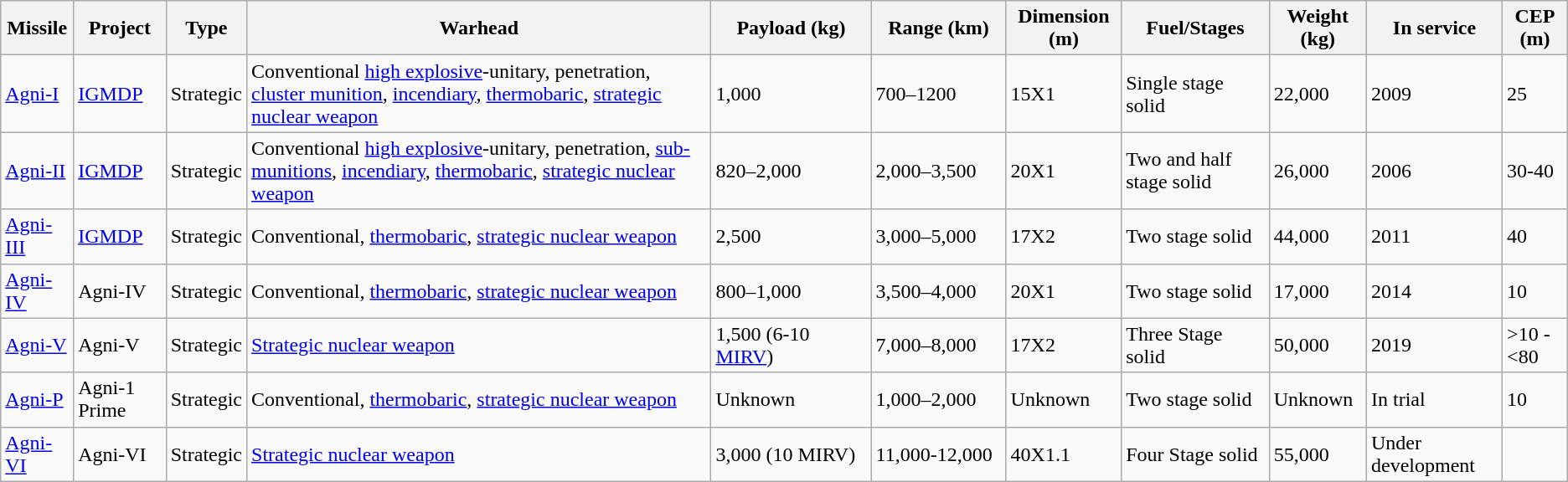<table class="wikitable">
<tr>
<th>Missile</th>
<th>Project</th>
<th>Type</th>
<th>Warhead</th>
<th style="width:120px;">Payload (kg)</th>
<th width=100>Range (km)</th>
<th>Dimension (m)</th>
<th>Fuel/Stages</th>
<th>Weight (kg)</th>
<th>In service</th>
<th>CEP (m)</th>
</tr>
<tr>
<td><a href='#'>Agni-I</a></td>
<td><a href='#'>IGMDP</a></td>
<td>Strategic</td>
<td>Conventional <a href='#'>high explosive</a>-unitary, penetration, <a href='#'>cluster munition</a>, <a href='#'>incendiary</a>, <a href='#'>thermobaric</a>, <a href='#'>strategic nuclear weapon</a></td>
<td>1,000</td>
<td>700–1200</td>
<td>15X1</td>
<td>Single stage solid</td>
<td>22,000</td>
<td>2009</td>
<td>25</td>
</tr>
<tr>
<td><a href='#'>Agni-II</a></td>
<td><a href='#'>IGMDP</a></td>
<td>Strategic</td>
<td>Conventional <a href='#'>high explosive</a>-unitary, penetration, <a href='#'>sub-munitions</a>, <a href='#'>incendiary</a>, <a href='#'>thermobaric</a>, <a href='#'>strategic nuclear weapon</a></td>
<td>820–2,000</td>
<td>2,000–3,500</td>
<td>20X1</td>
<td>Two and half stage solid</td>
<td>26,000</td>
<td>2006</td>
<td>30-40</td>
</tr>
<tr>
<td><a href='#'>Agni-III</a></td>
<td><a href='#'>IGMDP</a></td>
<td>Strategic</td>
<td>Conventional, <a href='#'>thermobaric</a>, <a href='#'>strategic nuclear weapon</a></td>
<td>2,500</td>
<td>3,000–5,000</td>
<td>17X2</td>
<td>Two stage solid</td>
<td>44,000</td>
<td>2011</td>
<td>40</td>
</tr>
<tr>
<td><a href='#'>Agni-IV</a></td>
<td>Agni-IV</td>
<td>Strategic</td>
<td>Conventional, <a href='#'>thermobaric</a>, <a href='#'>strategic nuclear weapon</a></td>
<td>800–1,000</td>
<td>3,500–4,000</td>
<td>20X1</td>
<td>Two stage solid</td>
<td>17,000</td>
<td>2014</td>
<td>10</td>
</tr>
<tr>
<td><a href='#'>Agni-V</a></td>
<td>Agni-V</td>
<td>Strategic</td>
<td><a href='#'>Strategic nuclear weapon</a></td>
<td>1,500 (6-10 <a href='#'>MIRV</a>)</td>
<td>7,000–8,000</td>
<td>17X2</td>
<td>Three Stage solid</td>
<td>50,000</td>
<td>2019</td>
<td>>10 - <80</td>
</tr>
<tr>
<td><a href='#'>Agni-P</a></td>
<td>Agni-1 Prime</td>
<td>Strategic</td>
<td>Conventional, <a href='#'>thermobaric</a>, <a href='#'>strategic nuclear weapon</a></td>
<td>Unknown</td>
<td>1,000–2,000</td>
<td>Unknown</td>
<td>Two stage solid</td>
<td>Unknown</td>
<td>In trial</td>
<td>10</td>
</tr>
<tr>
<td><a href='#'>Agni-VI</a></td>
<td>Agni-VI</td>
<td>Strategic</td>
<td><a href='#'>Strategic nuclear weapon</a></td>
<td>3,000 (10 MIRV)</td>
<td>11,000-12,000</td>
<td>40X1.1</td>
<td>Four Stage solid</td>
<td>55,000</td>
<td>Under development</td>
<td></td>
</tr>
</table>
